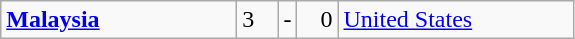<table class="wikitable">
<tr>
<td width=150> <strong><a href='#'>Malaysia</a></strong></td>
<td style="width:20px; text-align:left;">3</td>
<td>-</td>
<td style="width:20px; text-align:right;">0</td>
<td width=150> <a href='#'>United States</a></td>
</tr>
</table>
